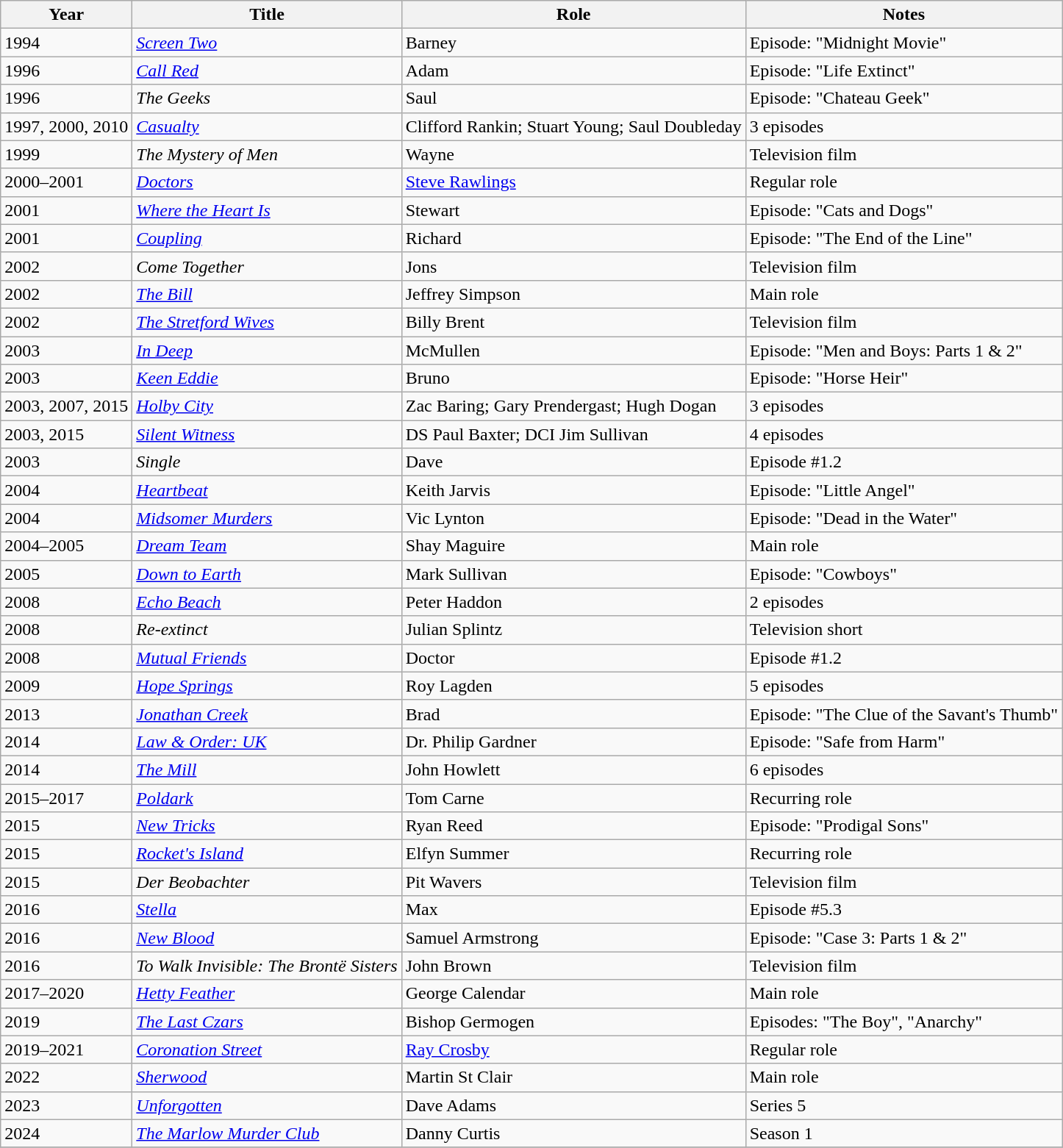<table class="wikitable sortable">
<tr>
<th>Year</th>
<th>Title</th>
<th>Role</th>
<th class="unsortable">Notes</th>
</tr>
<tr>
<td>1994</td>
<td><em><a href='#'>Screen Two</a></em></td>
<td>Barney</td>
<td>Episode: "Midnight Movie"</td>
</tr>
<tr>
<td>1996</td>
<td><em><a href='#'>Call Red</a></em></td>
<td>Adam</td>
<td>Episode: "Life Extinct"</td>
</tr>
<tr>
<td>1996</td>
<td><em>The Geeks</em></td>
<td>Saul</td>
<td>Episode: "Chateau Geek"</td>
</tr>
<tr>
<td>1997, 2000, 2010</td>
<td><em><a href='#'>Casualty</a></em></td>
<td>Clifford Rankin; Stuart Young; Saul Doubleday</td>
<td>3 episodes</td>
</tr>
<tr>
<td>1999</td>
<td><em>The Mystery of Men</em></td>
<td>Wayne</td>
<td>Television film</td>
</tr>
<tr>
<td>2000–2001</td>
<td><em><a href='#'>Doctors</a></em></td>
<td><a href='#'>Steve Rawlings</a></td>
<td>Regular role</td>
</tr>
<tr>
<td>2001</td>
<td><em><a href='#'>Where the Heart Is</a></em></td>
<td>Stewart</td>
<td>Episode: "Cats and Dogs"</td>
</tr>
<tr>
<td>2001</td>
<td><em><a href='#'>Coupling</a></em></td>
<td>Richard</td>
<td>Episode: "The End of the Line"</td>
</tr>
<tr>
<td>2002</td>
<td><em>Come Together</em></td>
<td>Jons</td>
<td>Television film</td>
</tr>
<tr>
<td>2002</td>
<td><em><a href='#'>The Bill</a></em></td>
<td>Jeffrey Simpson</td>
<td>Main role</td>
</tr>
<tr>
<td>2002</td>
<td><em><a href='#'>The Stretford Wives</a></em></td>
<td>Billy Brent</td>
<td>Television film</td>
</tr>
<tr>
<td>2003</td>
<td><em><a href='#'>In Deep</a></em></td>
<td>McMullen</td>
<td>Episode: "Men and Boys: Parts 1 & 2"</td>
</tr>
<tr>
<td>2003</td>
<td><em><a href='#'>Keen Eddie</a></em></td>
<td>Bruno</td>
<td>Episode: "Horse Heir"</td>
</tr>
<tr>
<td>2003, 2007, 2015</td>
<td><em><a href='#'>Holby City</a></em></td>
<td>Zac Baring; Gary Prendergast; Hugh Dogan</td>
<td>3 episodes</td>
</tr>
<tr>
<td>2003, 2015</td>
<td><em><a href='#'>Silent Witness</a></em></td>
<td>DS Paul Baxter; DCI Jim Sullivan</td>
<td>4 episodes</td>
</tr>
<tr>
<td>2003</td>
<td><em>Single</em></td>
<td>Dave</td>
<td>Episode #1.2</td>
</tr>
<tr>
<td>2004</td>
<td><em><a href='#'>Heartbeat</a></em></td>
<td>Keith Jarvis</td>
<td>Episode: "Little Angel"</td>
</tr>
<tr>
<td>2004</td>
<td><em><a href='#'>Midsomer Murders</a></em></td>
<td>Vic Lynton</td>
<td>Episode: "Dead in the Water"</td>
</tr>
<tr>
<td>2004–2005</td>
<td><em><a href='#'>Dream Team</a></em></td>
<td>Shay Maguire</td>
<td>Main role</td>
</tr>
<tr>
<td>2005</td>
<td><em><a href='#'>Down to Earth</a></em></td>
<td>Mark Sullivan</td>
<td>Episode: "Cowboys"</td>
</tr>
<tr>
<td>2008</td>
<td><em><a href='#'>Echo Beach</a></em></td>
<td>Peter Haddon</td>
<td>2 episodes</td>
</tr>
<tr>
<td>2008</td>
<td><em>Re-extinct</em></td>
<td>Julian Splintz</td>
<td>Television short</td>
</tr>
<tr>
<td>2008</td>
<td><em><a href='#'>Mutual Friends</a></em></td>
<td>Doctor</td>
<td>Episode #1.2</td>
</tr>
<tr>
<td>2009</td>
<td><em><a href='#'>Hope Springs</a></em> </td>
<td>Roy Lagden</td>
<td>5 episodes</td>
</tr>
<tr>
<td>2013</td>
<td><em><a href='#'>Jonathan Creek</a></em></td>
<td>Brad</td>
<td>Episode: "The Clue of the Savant's Thumb"</td>
</tr>
<tr>
<td>2014</td>
<td><em><a href='#'>Law & Order: UK</a></em></td>
<td>Dr. Philip Gardner</td>
<td>Episode: "Safe from Harm"</td>
</tr>
<tr>
<td>2014</td>
<td><em><a href='#'>The Mill</a></em></td>
<td>John Howlett</td>
<td>6 episodes</td>
</tr>
<tr>
<td>2015–2017</td>
<td><em><a href='#'>Poldark</a></em></td>
<td>Tom Carne</td>
<td>Recurring role</td>
</tr>
<tr>
<td>2015</td>
<td><em><a href='#'>New Tricks</a></em></td>
<td>Ryan Reed</td>
<td>Episode: "Prodigal Sons"</td>
</tr>
<tr>
<td>2015</td>
<td><em><a href='#'>Rocket's Island</a></em></td>
<td>Elfyn Summer</td>
<td>Recurring role</td>
</tr>
<tr>
<td>2015</td>
<td><em>Der Beobachter</em></td>
<td>Pit Wavers</td>
<td>Television film</td>
</tr>
<tr>
<td>2016</td>
<td><em><a href='#'>Stella</a></em></td>
<td>Max</td>
<td>Episode #5.3</td>
</tr>
<tr>
<td>2016</td>
<td><em><a href='#'>New Blood</a></em></td>
<td>Samuel Armstrong</td>
<td>Episode: "Case 3: Parts 1 & 2"</td>
</tr>
<tr>
<td>2016</td>
<td><em>To Walk Invisible: The Brontë Sisters</em></td>
<td>John Brown</td>
<td>Television film</td>
</tr>
<tr>
<td>2017–2020</td>
<td><em><a href='#'>Hetty Feather</a></em></td>
<td>George Calendar</td>
<td>Main role</td>
</tr>
<tr>
<td>2019</td>
<td><em><a href='#'>The Last Czars</a></em></td>
<td>Bishop Germogen</td>
<td>Episodes: "The Boy", "Anarchy"</td>
</tr>
<tr>
<td>2019–2021</td>
<td><em><a href='#'>Coronation Street</a></em></td>
<td><a href='#'>Ray Crosby</a></td>
<td>Regular role</td>
</tr>
<tr>
<td>2022</td>
<td><em><a href='#'>Sherwood</a></em></td>
<td>Martin St Clair</td>
<td>Main role</td>
</tr>
<tr>
<td>2023</td>
<td><em><a href='#'>Unforgotten</a></em></td>
<td>Dave Adams</td>
<td>Series 5</td>
</tr>
<tr>
<td>2024</td>
<td><em><a href='#'>The Marlow Murder Club</a></em></td>
<td>Danny Curtis</td>
<td>Season 1</td>
</tr>
<tr>
</tr>
</table>
